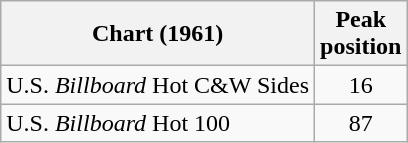<table class="wikitable">
<tr>
<th>Chart (1961)</th>
<th>Peak<br>position</th>
</tr>
<tr>
<td>U.S. <em>Billboard</em> Hot C&W Sides</td>
<td align="center">16</td>
</tr>
<tr>
<td>U.S. <em>Billboard</em> Hot 100</td>
<td align="center">87</td>
</tr>
</table>
